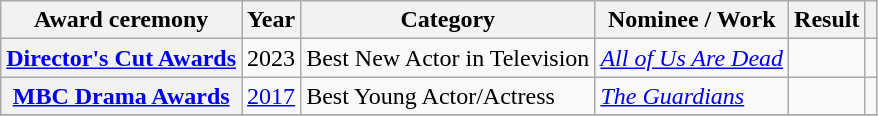<table class="wikitable plainrowheaders">
<tr>
<th scope="col">Award ceremony</th>
<th scope="col">Year</th>
<th scope="col">Category</th>
<th scope="col">Nominee / Work</th>
<th scope="col">Result</th>
<th scope="col"></th>
</tr>
<tr>
<th scope="row" rowspan=1><a href='#'>Director's Cut Awards</a></th>
<td align="center" rowspan= 1>2023</td>
<td>Best New Actor in Television</td>
<td><em><a href='#'>All of Us Are Dead</a></em></td>
<td></td>
<td rowspan=1 align="center"></td>
</tr>
<tr>
<th scope="row"><a href='#'>MBC Drama Awards</a></th>
<td style="text-align:center"><a href='#'>2017</a></td>
<td>Best Young Actor/Actress</td>
<td><em><a href='#'>The Guardians</a></em></td>
<td></td>
<td style="text-align:center"></td>
</tr>
<tr>
</tr>
</table>
